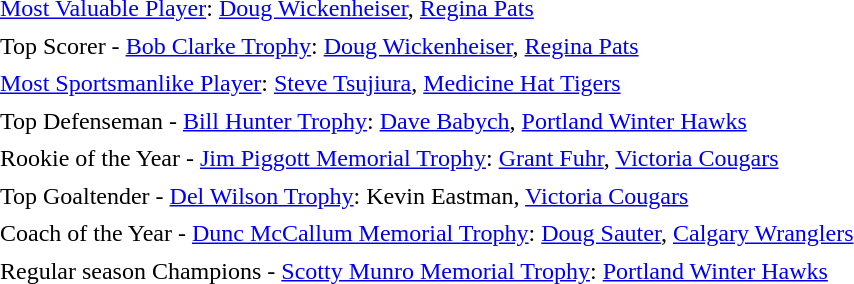<table cellpadding="3" cellspacing="1">
<tr>
<td><a href='#'>Most Valuable Player</a>: <a href='#'>Doug Wickenheiser</a>, <a href='#'>Regina Pats</a></td>
</tr>
<tr>
<td>Top Scorer - <a href='#'>Bob Clarke Trophy</a>: <a href='#'>Doug Wickenheiser</a>, <a href='#'>Regina Pats</a></td>
</tr>
<tr>
<td><a href='#'>Most Sportsmanlike Player</a>: <a href='#'>Steve Tsujiura</a>, <a href='#'>Medicine Hat Tigers</a></td>
</tr>
<tr>
<td>Top Defenseman - <a href='#'>Bill Hunter Trophy</a>: <a href='#'>Dave Babych</a>, <a href='#'>Portland Winter Hawks</a></td>
</tr>
<tr>
<td>Rookie of the Year - <a href='#'>Jim Piggott Memorial Trophy</a>: <a href='#'>Grant Fuhr</a>, <a href='#'>Victoria Cougars</a></td>
</tr>
<tr>
<td>Top Goaltender - <a href='#'>Del Wilson Trophy</a>: Kevin Eastman, <a href='#'>Victoria Cougars</a></td>
</tr>
<tr>
<td>Coach of the Year - <a href='#'>Dunc McCallum Memorial Trophy</a>: <a href='#'>Doug Sauter</a>, <a href='#'>Calgary Wranglers</a></td>
</tr>
<tr>
<td>Regular season Champions - <a href='#'>Scotty Munro Memorial Trophy</a>: <a href='#'>Portland Winter Hawks</a></td>
</tr>
</table>
